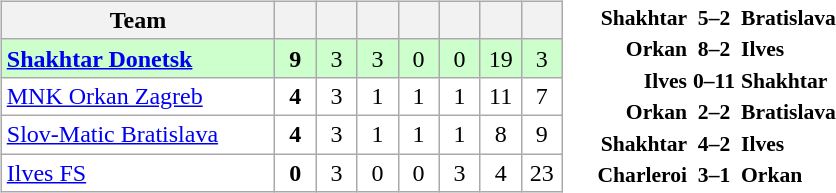<table>
<tr>
<td><br><table class="wikitable" style="text-align: center;">
<tr>
<th width="175">Team</th>
<th width="20"></th>
<th width="20"></th>
<th width="20"></th>
<th width="20"></th>
<th width="20"></th>
<th width="20"></th>
<th width="20"></th>
</tr>
<tr bgcolor="#ccffcc">
<td align="left"> <strong><a href='#'>Shakhtar Donetsk</a></strong></td>
<td><strong>9</strong></td>
<td>3</td>
<td>3</td>
<td>0</td>
<td>0</td>
<td>19</td>
<td>3</td>
</tr>
<tr bgcolor=ffffff>
<td align="left"> <a href='#'>MNK Orkan Zagreb</a></td>
<td><strong>4</strong></td>
<td>3</td>
<td>1</td>
<td>1</td>
<td>1</td>
<td>11</td>
<td>7</td>
</tr>
<tr bgcolor=ffffff>
<td align="left"> <a href='#'>Slov-Matic Bratislava</a></td>
<td><strong>4</strong></td>
<td>3</td>
<td>1</td>
<td>1</td>
<td>1</td>
<td>8</td>
<td>9</td>
</tr>
<tr bgcolor=ffffff>
<td align="left"> <a href='#'>Ilves FS</a></td>
<td><strong>0</strong></td>
<td>3</td>
<td>0</td>
<td>0</td>
<td>3</td>
<td>4</td>
<td>23</td>
</tr>
</table>
</td>
<td><br><table style="font-size:90%; margin: 0 auto;">
<tr>
<td align="right"><strong>Shakhtar</strong></td>
<td align="center"><strong>5–2</strong></td>
<td><strong>Bratislava</strong></td>
</tr>
<tr>
<td align="right"><strong>Orkan</strong></td>
<td align="center"><strong>8–2</strong></td>
<td><strong>Ilves</strong></td>
</tr>
<tr>
<td align="right"><strong>Ilves</strong></td>
<td align="center"><strong>0–11</strong></td>
<td><strong>Shakhtar</strong></td>
</tr>
<tr>
<td align="right"><strong>Orkan</strong></td>
<td align="center"><strong>2–2</strong></td>
<td><strong>Bratislava</strong></td>
</tr>
<tr>
<td align="right"><strong>Shakhtar</strong></td>
<td align="center"><strong>4–2</strong></td>
<td><strong>Ilves</strong></td>
</tr>
<tr>
<td align="right"><strong>Charleroi</strong></td>
<td align="center"><strong>3–1</strong></td>
<td><strong>Orkan</strong></td>
</tr>
</table>
</td>
</tr>
</table>
